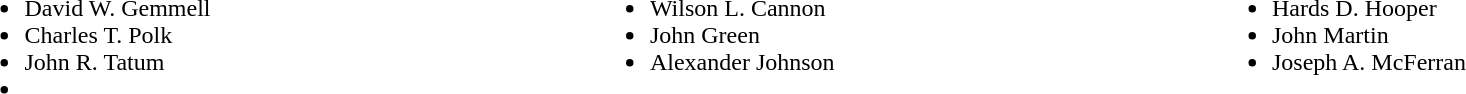<table width=100%>
<tr valign=top>
<td><br><ul><li>David W. Gemmell</li><li>Charles T. Polk</li><li>John R. Tatum</li><li></li></ul></td>
<td><br><ul><li>Wilson L. Cannon</li><li>John Green</li><li>Alexander Johnson</li></ul></td>
<td><br><ul><li>Hards D. Hooper</li><li>John Martin</li><li>Joseph A. McFerran</li></ul></td>
</tr>
</table>
